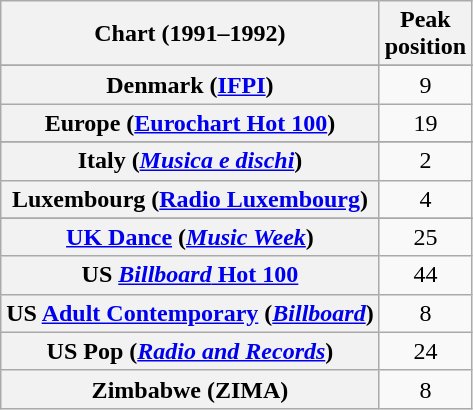<table class="wikitable sortable plainrowheaders" style="text-align:center">
<tr>
<th>Chart (1991–1992)</th>
<th>Peak<br>position</th>
</tr>
<tr>
</tr>
<tr>
</tr>
<tr>
</tr>
<tr>
</tr>
<tr>
</tr>
<tr>
<th scope="row">Denmark (<a href='#'>IFPI</a>)</th>
<td>9</td>
</tr>
<tr>
<th scope="row">Europe (<a href='#'>Eurochart Hot 100</a>)</th>
<td>19</td>
</tr>
<tr>
</tr>
<tr>
</tr>
<tr>
</tr>
<tr>
<th scope="row">Italy (<em><a href='#'>Musica e dischi</a></em>)</th>
<td>2</td>
</tr>
<tr>
<th scope="row">Luxembourg (<a href='#'>Radio Luxembourg</a>)</th>
<td>4</td>
</tr>
<tr>
</tr>
<tr>
</tr>
<tr>
</tr>
<tr>
</tr>
<tr>
</tr>
<tr>
</tr>
<tr>
<th scope="row"><a href='#'>UK Dance</a> (<em><a href='#'>Music Week</a></em>)</th>
<td>25</td>
</tr>
<tr>
<th scope="row">US <a href='#'><em>Billboard</em> Hot 100</a></th>
<td>44</td>
</tr>
<tr>
<th scope="row">US <a href='#'>Adult Contemporary</a> (<em><a href='#'>Billboard</a></em>)</th>
<td>8</td>
</tr>
<tr>
<th scope="row">US Pop (<em><a href='#'>Radio and Records</a></em>)</th>
<td>24</td>
</tr>
<tr>
<th scope="row">Zimbabwe (ZIMA)</th>
<td>8</td>
</tr>
</table>
